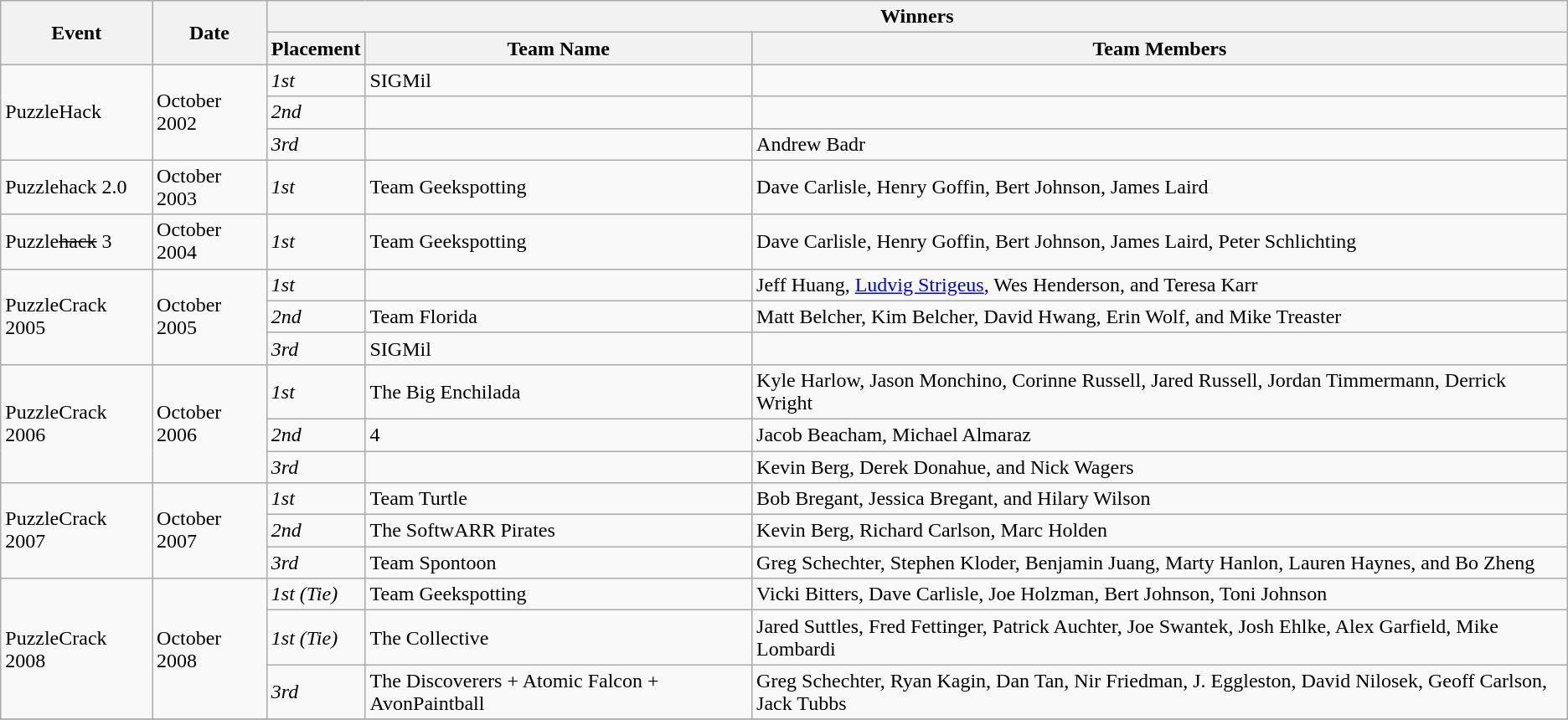<table class="wikitable">
<tr>
<th rowspan = "2">Event</th>
<th rowspan="2">Date</th>
<th colspan = "3">Winners</th>
</tr>
<tr>
<th>Placement</th>
<th>Team Name</th>
<th>Team Members</th>
</tr>
<tr>
<td rowspan="3">PuzzleHack</td>
<td rowspan="3">October 2002</td>
<td><em>1st</em></td>
<td>SIGMil</td>
<td></td>
</tr>
<tr>
<td><em>2nd</em></td>
<td></td>
<td></td>
</tr>
<tr>
<td><em>3rd</em></td>
<td></td>
<td>Andrew Badr</td>
</tr>
<tr>
<td>Puzzlehack 2.0</td>
<td>October 2003</td>
<td><em>1st</em></td>
<td>Team Geekspotting</td>
<td>Dave Carlisle, Henry Goffin, Bert Johnson, James Laird</td>
</tr>
<tr>
<td>Puzzle<s>hack</s> 3</td>
<td>October 2004</td>
<td><em>1st</em></td>
<td>Team Geekspotting</td>
<td>Dave Carlisle, Henry Goffin, Bert Johnson, James Laird, Peter Schlichting</td>
</tr>
<tr>
<td rowspan="3">PuzzleCrack 2005</td>
<td rowspan="3">October 2005</td>
<td><em>1st</em></td>
<td></td>
<td>Jeff Huang, <a href='#'>Ludvig Strigeus</a>, Wes Henderson, and Teresa Karr</td>
</tr>
<tr>
<td><em>2nd</em></td>
<td>Team Florida</td>
<td>Matt Belcher, Kim Belcher, David Hwang, Erin Wolf, and Mike Treaster</td>
</tr>
<tr>
<td><em>3rd</em></td>
<td>SIGMil</td>
<td></td>
</tr>
<tr>
<td rowspan="3">PuzzleCrack 2006</td>
<td rowspan="3">October 2006</td>
<td><em>1st</em></td>
<td>The Big Enchilada</td>
<td>Kyle Harlow, Jason Monchino, Corinne Russell, Jared Russell, Jordan Timmermann, Derrick Wright</td>
</tr>
<tr>
<td><em>2nd</em></td>
<td>4</td>
<td>Jacob Beacham, Michael Almaraz</td>
</tr>
<tr>
<td><em>3rd</em></td>
<td></td>
<td>Kevin Berg, Derek Donahue, and Nick Wagers</td>
</tr>
<tr>
<td rowspan="3">PuzzleCrack 2007</td>
<td rowspan="3">October 2007</td>
<td><em>1st</em></td>
<td>Team Turtle</td>
<td>Bob Bregant, Jessica Bregant, and Hilary Wilson</td>
</tr>
<tr>
<td><em>2nd</em></td>
<td>The SoftwARR Pirates</td>
<td>Kevin Berg, Richard Carlson, Marc Holden</td>
</tr>
<tr>
<td><em>3rd</em></td>
<td>Team Spontoon</td>
<td>Greg Schechter, Stephen Kloder, Benjamin Juang, Marty Hanlon, Lauren Haynes, and Bo Zheng</td>
</tr>
<tr>
<td rowspan="3">PuzzleCrack 2008</td>
<td rowspan="3">October 2008</td>
<td><em>1st (Tie)</em></td>
<td>Team Geekspotting</td>
<td>Vicki Bitters, Dave Carlisle, Joe Holzman, Bert Johnson, Toni Johnson</td>
</tr>
<tr>
<td><em>1st (Tie)</em></td>
<td>The Collective</td>
<td>Jared Suttles, Fred Fettinger, Patrick Auchter, Joe Swantek, Josh Ehlke, Alex Garfield, Mike Lombardi</td>
</tr>
<tr>
<td><em>3rd</em></td>
<td>The Discoverers + Atomic Falcon + AvonPaintball</td>
<td>Greg Schechter, Ryan Kagin, Dan Tan, Nir Friedman, J. Eggleston, David Nilosek, Geoff Carlson, Jack Tubbs</td>
</tr>
<tr>
</tr>
</table>
